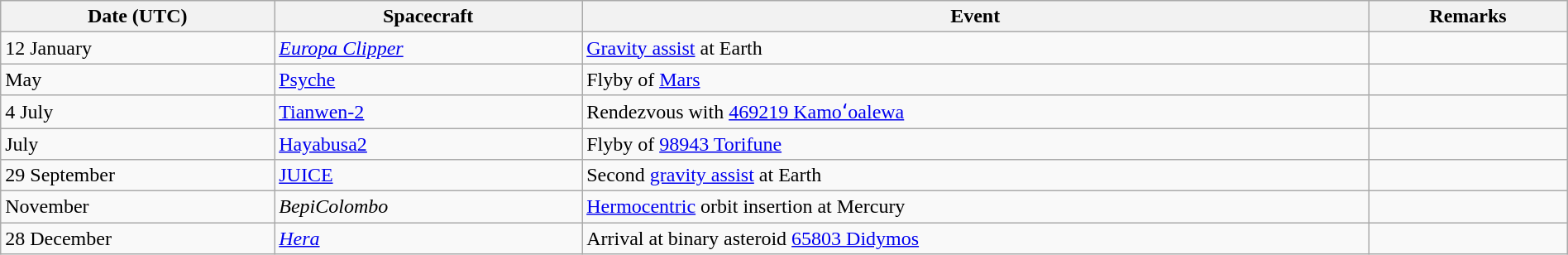<table class="wikitable" style="width:100%;">
<tr>
<th>Date (UTC)</th>
<th>Spacecraft</th>
<th>Event</th>
<th>Remarks</th>
</tr>
<tr>
<td>12 January</td>
<td><em><a href='#'>Europa Clipper</a></em></td>
<td><a href='#'>Gravity assist</a> at Earth</td>
<td></td>
</tr>
<tr>
<td>May</td>
<td><a href='#'>Psyche</a></td>
<td>Flyby of <a href='#'>Mars</a></td>
<td></td>
</tr>
<tr>
<td>4 July</td>
<td><a href='#'>Tianwen-2</a></td>
<td>Rendezvous with <a href='#'>469219 Kamoʻoalewa</a> </td>
<td></td>
</tr>
<tr>
<td>July</td>
<td><a href='#'>Hayabusa2</a></td>
<td>Flyby of <a href='#'>98943 Torifune</a></td>
<td></td>
</tr>
<tr>
<td>29 September</td>
<td><a href='#'>JUICE</a></td>
<td>Second <a href='#'>gravity assist</a> at Earth</td>
<td></td>
</tr>
<tr>
<td>November</td>
<td><em>BepiColombo</em></td>
<td><a href='#'>Hermocentric</a> orbit insertion at Mercury</td>
<td></td>
</tr>
<tr>
<td>28 December</td>
<td><em><a href='#'>Hera</a></em></td>
<td>Arrival at binary asteroid <a href='#'>65803 Didymos</a></td>
<td></td>
</tr>
</table>
